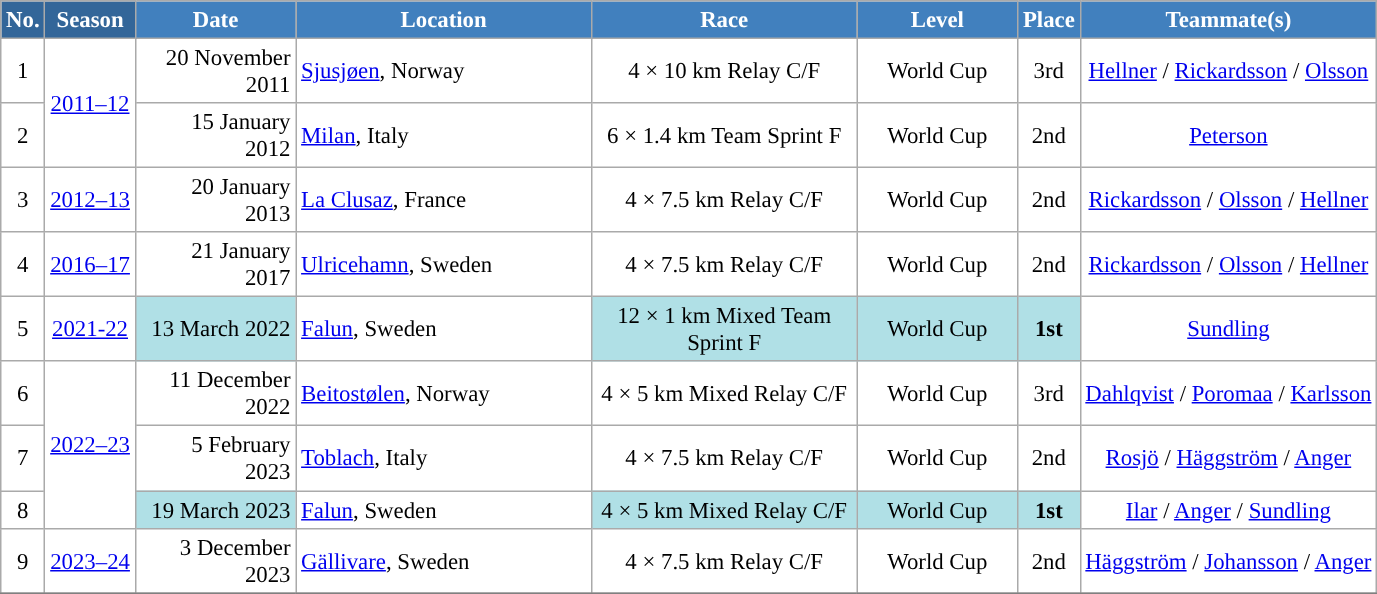<table class="wikitable sortable" style="font-size:95%; text-align:center; border:grey solid 1px; border-collapse:collapse; background:#ffffff;">
<tr style="background:#efefef;">
<th style="background-color:#369; color:white;">No.</th>
<th style="background-color:#369; color:white;">Season</th>
<th style="background-color:#4180be; color:white; width:100px;">Date</th>
<th style="background-color:#4180be; color:white; width:190px;">Location</th>
<th style="background-color:#4180be; color:white; width:170px;">Race</th>
<th style="background-color:#4180be; color:white; width:100px;">Level</th>
<th style="background-color:#4180be; color:white;">Place</th>
<th style="background-color:#4180be; color:white;">Teammate(s)</th>
</tr>
<tr>
<td align=center>1</td>
<td rowspan=2 align=center><a href='#'>2011–12</a></td>
<td align=right>20 November 2011</td>
<td align=left> <a href='#'>Sjusjøen</a>, Norway</td>
<td>4 × 10 km Relay C/F</td>
<td>World Cup</td>
<td>3rd</td>
<td><a href='#'>Hellner</a> / <a href='#'>Rickardsson</a> / <a href='#'>Olsson</a></td>
</tr>
<tr>
<td align=center>2</td>
<td align=right>15 January 2012</td>
<td align=left> <a href='#'>Milan</a>, Italy</td>
<td>6 × 1.4 km Team Sprint F</td>
<td>World Cup</td>
<td>2nd</td>
<td><a href='#'>Peterson</a></td>
</tr>
<tr>
<td align=center>3</td>
<td rowspan=1 align=center><a href='#'>2012–13</a></td>
<td align=right>20 January 2013</td>
<td align=left> <a href='#'>La Clusaz</a>, France</td>
<td>4 × 7.5 km Relay C/F</td>
<td>World Cup</td>
<td>2nd</td>
<td><a href='#'>Rickardsson</a> / <a href='#'>Olsson</a> / <a href='#'>Hellner</a></td>
</tr>
<tr>
<td align=center>4</td>
<td rowspan=1 align=center><a href='#'>2016–17</a></td>
<td align=right>21 January 2017</td>
<td align=left> <a href='#'>Ulricehamn</a>, Sweden</td>
<td>4 × 7.5 km Relay C/F</td>
<td>World Cup</td>
<td>2nd</td>
<td><a href='#'>Rickardsson</a> / <a href='#'>Olsson</a> / <a href='#'>Hellner</a></td>
</tr>
<tr>
<td align=center>5</td>
<td rowspan=1 align=center><a href='#'>2021-22</a></td>
<td bgcolor="#BOEOE6"align=right>13 March 2022</td>
<td align=left> <a href='#'>Falun</a>, Sweden</td>
<td bgcolor="#BOEOE6">12 × 1 km Mixed Team Sprint F</td>
<td bgcolor="#BOEOE6">World Cup</td>
<td bgcolor="#BOEOE6"><strong>1st</strong></td>
<td><a href='#'>Sundling</a></td>
</tr>
<tr>
<td align=center>6</td>
<td rowspan=3 align=center><a href='#'>2022–23</a></td>
<td align=right>11 December 2022</td>
<td align=left> <a href='#'>Beitostølen</a>, Norway</td>
<td>4 × 5 km Mixed Relay C/F</td>
<td>World Cup</td>
<td>3rd</td>
<td><a href='#'>Dahlqvist</a> / <a href='#'>Poromaa</a> / <a href='#'>Karlsson</a></td>
</tr>
<tr>
<td align=center>7</td>
<td align=right>5 February 2023</td>
<td align=left> <a href='#'>Toblach</a>, Italy</td>
<td>4 × 7.5 km Relay C/F</td>
<td>World Cup</td>
<td>2nd</td>
<td><a href='#'>Rosjö</a> / <a href='#'>Häggström</a> / <a href='#'>Anger</a></td>
</tr>
<tr>
<td align=center>8</td>
<td bgcolor="#BOEOE6"align=right>19 March 2023</td>
<td align=left> <a href='#'>Falun</a>, Sweden</td>
<td bgcolor="#BOEOE6">4 × 5 km Mixed Relay C/F</td>
<td bgcolor="#BOEOE6">World Cup</td>
<td bgcolor="#BOEOE6"><strong>1st</strong></td>
<td><a href='#'>Ilar</a> / <a href='#'>Anger</a> / <a href='#'>Sundling</a></td>
</tr>
<tr>
<td align=center>9</td>
<td rowspan=1 align=center><a href='#'>2023–24</a></td>
<td align=right>3 December 2023</td>
<td align=left> <a href='#'>Gällivare</a>, Sweden</td>
<td>4 × 7.5 km Relay C/F</td>
<td>World Cup</td>
<td>2nd</td>
<td><a href='#'>Häggström</a> / <a href='#'>Johansson</a> / <a href='#'>Anger</a></td>
</tr>
<tr>
</tr>
</table>
